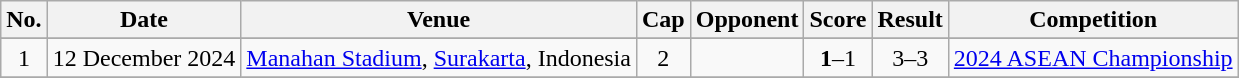<table class="wikitable sortable">
<tr>
<th scope=col>No.</th>
<th scope=col>Date</th>
<th scope=col>Venue</th>
<th scope=col>Cap</th>
<th scope=col>Opponent</th>
<th scope=col>Score</th>
<th scope=col>Result</th>
<th scope=col>Competition</th>
</tr>
<tr>
</tr>
<tr>
<td align=center>1</td>
<td>12 December 2024</td>
<td><a href='#'>Manahan Stadium</a>, <a href='#'>Surakarta</a>, Indonesia</td>
<td align=center>2</td>
<td></td>
<td align=center><strong>1</strong>–1</td>
<td align=center>3–3</td>
<td><a href='#'>2024 ASEAN Championship</a></td>
</tr>
<tr>
</tr>
</table>
